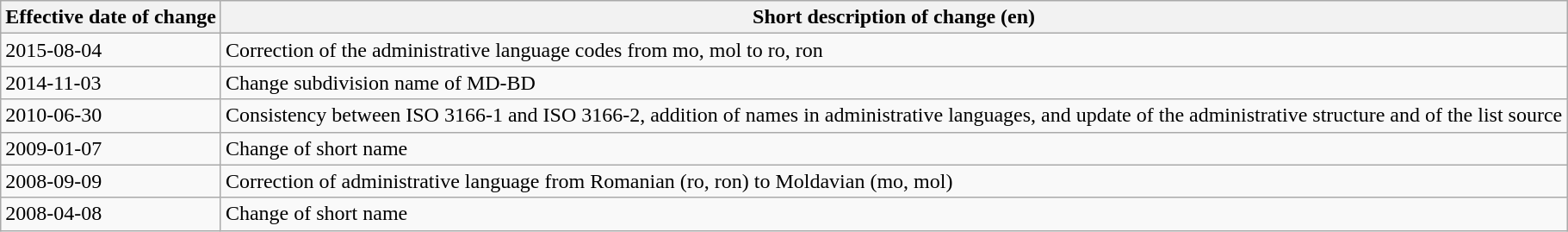<table class="wikitable">
<tr>
<th>Effective date of change</th>
<th>Short description of change (en)</th>
</tr>
<tr>
<td>2015-08-04</td>
<td>Correction of the administrative language codes from mo, mol to ro, ron</td>
</tr>
<tr>
<td>2014-11-03</td>
<td>Change subdivision name of MD-BD</td>
</tr>
<tr>
<td>2010-06-30</td>
<td>Consistency between ISO 3166-1 and ISO 3166-2, addition of names in administrative languages, and update of the administrative structure and of the list source</td>
</tr>
<tr>
<td>2009-01-07</td>
<td>Change of short name</td>
</tr>
<tr>
<td>2008-09-09</td>
<td>Correction of administrative language from Romanian (ro, ron) to Moldavian (mo, mol)</td>
</tr>
<tr>
<td>2008-04-08</td>
<td>Change of short name</td>
</tr>
</table>
